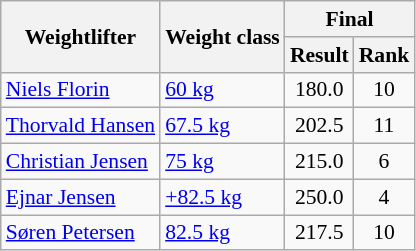<table class=wikitable style="font-size:90%">
<tr>
<th rowspan=2>Weightlifter</th>
<th rowspan=2>Weight class</th>
<th colspan=2>Final</th>
</tr>
<tr>
<th>Result</th>
<th>Rank</th>
</tr>
<tr>
<td><a href='#'>Niels Florin</a></td>
<td><a href='#'>60 kg</a></td>
<td align=center>180.0</td>
<td align=center>10</td>
</tr>
<tr>
<td><a href='#'>Thorvald Hansen</a></td>
<td><a href='#'>67.5 kg</a></td>
<td align=center>202.5</td>
<td align=center>11</td>
</tr>
<tr>
<td><a href='#'>Christian Jensen</a></td>
<td><a href='#'>75 kg</a></td>
<td align=center>215.0</td>
<td align=center>6</td>
</tr>
<tr>
<td><a href='#'>Ejnar Jensen</a></td>
<td><a href='#'>+82.5 kg</a></td>
<td align=center>250.0</td>
<td align=center>4</td>
</tr>
<tr>
<td><a href='#'>Søren Petersen</a></td>
<td><a href='#'>82.5 kg</a></td>
<td align=center>217.5</td>
<td align=center>10</td>
</tr>
</table>
